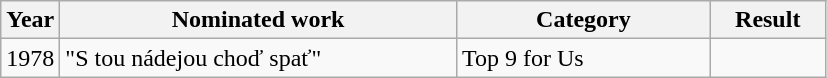<table class="wikitable">
<tr>
<th width="32">Year</th>
<th width="257">Nominated work</th>
<th width="162">Category</th>
<th width="69">Result</th>
</tr>
<tr>
<td>1978</td>
<td>"S tou nádejou choď spať"</td>
<td>Top 9 for Us</td>
<td></td>
</tr>
</table>
